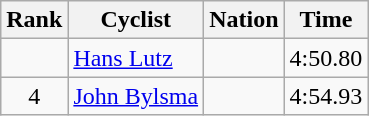<table class="wikitable sortable" style=text-align:center>
<tr>
<th>Rank</th>
<th>Cyclist</th>
<th>Nation</th>
<th>Time</th>
</tr>
<tr>
<td></td>
<td align=left data-sort-value="Lutz, Hans"><a href='#'>Hans Lutz</a></td>
<td align=left></td>
<td>4:50.80</td>
</tr>
<tr>
<td>4</td>
<td align=left data-sort-value="Bylsma, John"><a href='#'>John Bylsma</a></td>
<td align=left></td>
<td>4:54.93</td>
</tr>
</table>
